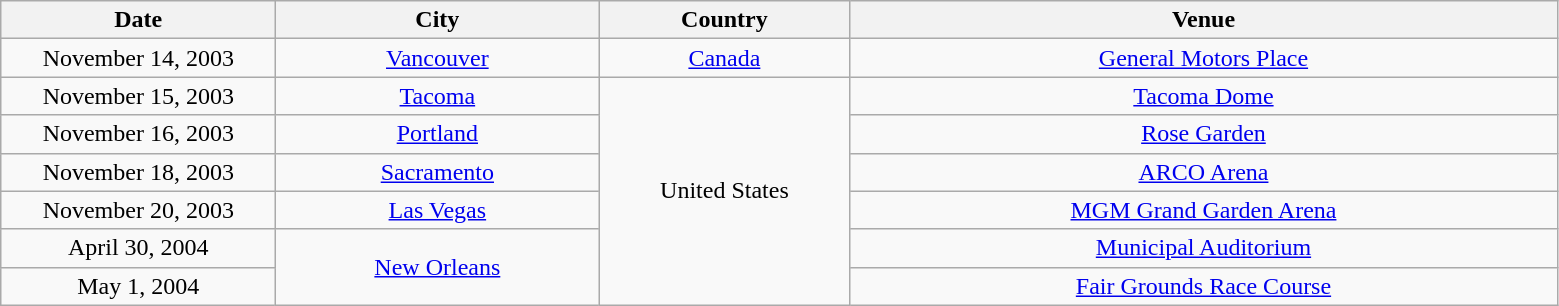<table class="wikitable sortable plainrowheaders" style="text-align:center;">
<tr>
<th scope="col" style="width:11em;">Date</th>
<th scope="col" style="width:13em;">City</th>
<th scope="col" style="width:10em;">Country</th>
<th scope="col" style="width:29em;">Venue</th>
</tr>
<tr>
<td>November 14, 2003</td>
<td><a href='#'>Vancouver</a></td>
<td><a href='#'>Canada</a></td>
<td><a href='#'>General Motors Place</a></td>
</tr>
<tr>
<td>November 15, 2003</td>
<td><a href='#'>Tacoma</a></td>
<td rowspan="6">United States</td>
<td><a href='#'>Tacoma Dome</a></td>
</tr>
<tr>
<td>November 16, 2003</td>
<td><a href='#'>Portland</a></td>
<td><a href='#'>Rose Garden</a></td>
</tr>
<tr>
<td>November 18, 2003</td>
<td><a href='#'>Sacramento</a></td>
<td><a href='#'>ARCO Arena</a></td>
</tr>
<tr>
<td>November 20, 2003</td>
<td><a href='#'>Las Vegas</a></td>
<td><a href='#'>MGM Grand Garden Arena</a></td>
</tr>
<tr>
<td>April 30, 2004</td>
<td rowspan="2"><a href='#'>New Orleans</a></td>
<td><a href='#'>Municipal Auditorium</a></td>
</tr>
<tr>
<td>May 1, 2004</td>
<td><a href='#'>Fair Grounds Race Course</a></td>
</tr>
</table>
